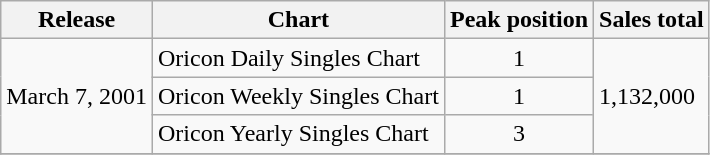<table class="wikitable">
<tr>
<th>Release</th>
<th>Chart</th>
<th>Peak position</th>
<th>Sales total</th>
</tr>
<tr>
<td rowspan=3>March 7, 2001</td>
<td>Oricon Daily Singles Chart</td>
<td align="center">1</td>
<td rowspan=3>1,132,000</td>
</tr>
<tr>
<td>Oricon Weekly Singles Chart</td>
<td align="center">1</td>
</tr>
<tr>
<td>Oricon Yearly Singles Chart</td>
<td align="center">3</td>
</tr>
<tr>
</tr>
</table>
